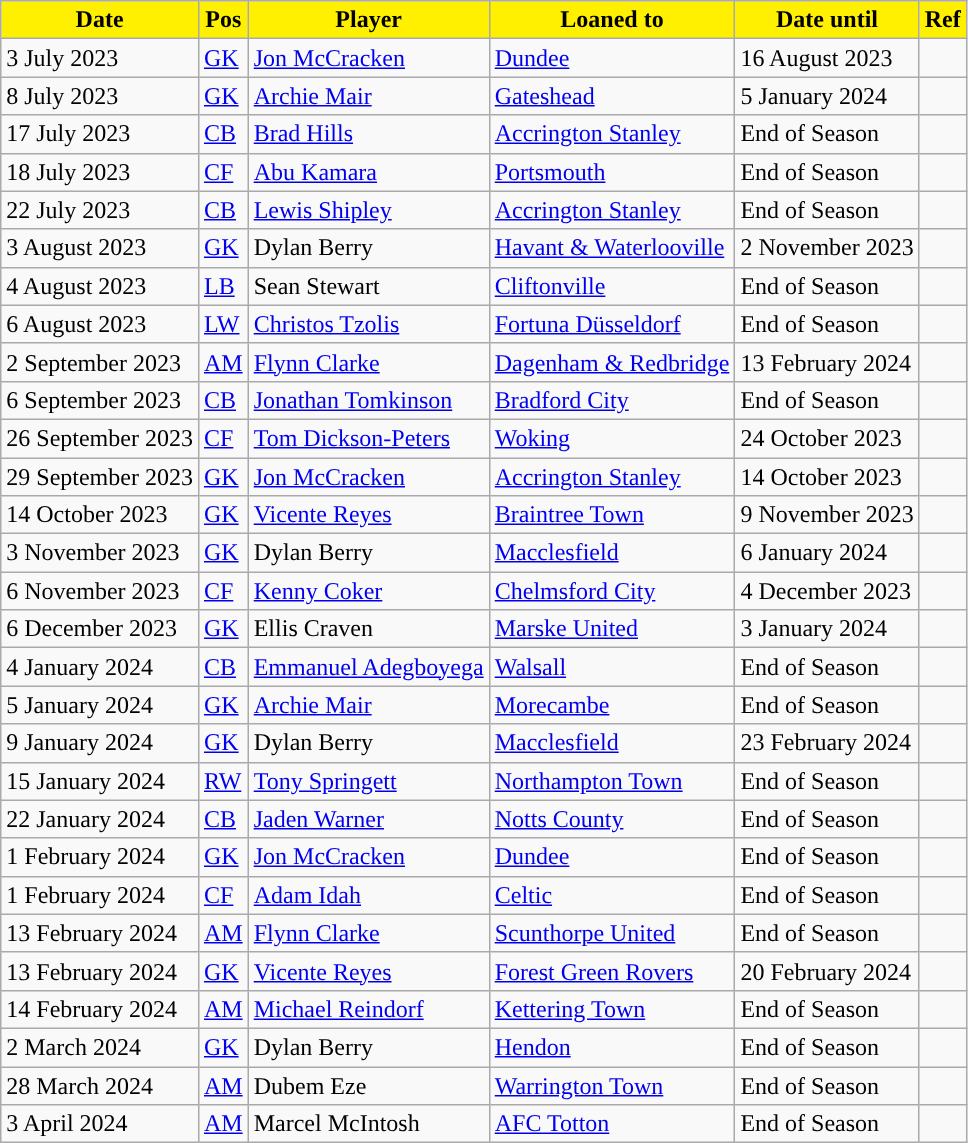<table class="wikitable plainrowheaders sortable">
<tr>
<th style="background:#fff000;color:#000000;">Date</th>
<th style="background:#fff000;color:#000000;">Pos</th>
<th style="background:#fff000;color:#000000;">Player</th>
<th style="background:#fff000;color:#000000;">Loaned to</th>
<th style="background:#fff000;color:#000000;">Date until</th>
<th style="background:#fff000;color:#000000;">Ref</th>
</tr>
<tr>
<td>3 July 2023</td>
<td><a href='#'>GK</a></td>
<td> <a href='#'>Jon McCracken</a></td>
<td> <a href='#'>Dundee</a></td>
<td>16 August 2023</td>
<td></td>
</tr>
<tr>
<td>8 July 2023</td>
<td><a href='#'>GK</a></td>
<td> <a href='#'>Archie Mair</a></td>
<td> <a href='#'>Gateshead</a></td>
<td>5 January 2024</td>
<td></td>
</tr>
<tr>
<td>17 July 2023</td>
<td><a href='#'>CB</a></td>
<td> <a href='#'>Brad Hills</a></td>
<td> <a href='#'>Accrington Stanley</a></td>
<td>End of Season</td>
<td></td>
</tr>
<tr>
<td>18 July 2023</td>
<td><a href='#'>CF</a></td>
<td> <a href='#'>Abu Kamara</a></td>
<td> <a href='#'>Portsmouth</a></td>
<td>End of Season</td>
<td></td>
</tr>
<tr>
<td>22 July 2023</td>
<td><a href='#'>CB</a></td>
<td> <a href='#'>Lewis Shipley</a></td>
<td> <a href='#'>Accrington Stanley</a></td>
<td>End of Season</td>
<td></td>
</tr>
<tr>
<td>3 August 2023</td>
<td><a href='#'>GK</a></td>
<td> Dylan Berry</td>
<td> <a href='#'>Havant & Waterlooville</a></td>
<td>2 November 2023</td>
<td></td>
</tr>
<tr>
<td>4 August 2023</td>
<td><a href='#'>LB</a></td>
<td> Sean Stewart</td>
<td> <a href='#'>Cliftonville</a></td>
<td>End of Season</td>
<td></td>
</tr>
<tr>
<td>6 August 2023</td>
<td><a href='#'>LW</a></td>
<td> <a href='#'>Christos Tzolis</a></td>
<td> <a href='#'>Fortuna Düsseldorf</a></td>
<td>End of Season</td>
<td></td>
</tr>
<tr>
<td>2 September 2023</td>
<td><a href='#'>AM</a></td>
<td> <a href='#'>Flynn Clarke</a></td>
<td> <a href='#'>Dagenham & Redbridge</a></td>
<td>13 February 2024</td>
<td></td>
</tr>
<tr>
<td>6 September 2023</td>
<td><a href='#'>CB</a></td>
<td> <a href='#'>Jonathan Tomkinson</a></td>
<td> <a href='#'>Bradford City</a></td>
<td>End of Season</td>
<td></td>
</tr>
<tr>
<td>26 September 2023</td>
<td><a href='#'>CF</a></td>
<td> <a href='#'>Tom Dickson-Peters</a></td>
<td> <a href='#'>Woking</a></td>
<td>24 October 2023</td>
<td></td>
</tr>
<tr>
<td>29 September 2023</td>
<td><a href='#'>GK</a></td>
<td> <a href='#'>Jon McCracken</a></td>
<td> <a href='#'>Accrington Stanley</a></td>
<td>14 October 2023</td>
<td></td>
</tr>
<tr>
<td>14 October 2023</td>
<td><a href='#'>GK</a></td>
<td> <a href='#'>Vicente Reyes</a></td>
<td> <a href='#'>Braintree Town</a></td>
<td>9 November 2023</td>
<td></td>
</tr>
<tr>
<td>3 November 2023</td>
<td><a href='#'>GK</a></td>
<td> Dylan Berry</td>
<td> <a href='#'>Macclesfield</a></td>
<td>6 January 2024</td>
<td></td>
</tr>
<tr>
<td>6 November 2023</td>
<td><a href='#'>CF</a></td>
<td> <a href='#'>Kenny Coker</a></td>
<td> <a href='#'>Chelmsford City</a></td>
<td>4 December 2023</td>
<td></td>
</tr>
<tr>
<td>6 December 2023</td>
<td><a href='#'>GK</a></td>
<td> Ellis Craven</td>
<td> <a href='#'>Marske United</a></td>
<td>3 January 2024</td>
<td></td>
</tr>
<tr>
<td>4 January 2024</td>
<td><a href='#'>CB</a></td>
<td> <a href='#'>Emmanuel Adegboyega</a></td>
<td> <a href='#'>Walsall</a></td>
<td>End of Season</td>
<td></td>
</tr>
<tr>
<td>5 January 2024</td>
<td><a href='#'>GK</a></td>
<td> <a href='#'>Archie Mair</a></td>
<td> <a href='#'>Morecambe</a></td>
<td>End of Season</td>
<td></td>
</tr>
<tr>
<td>9 January 2024</td>
<td><a href='#'>GK</a></td>
<td> Dylan Berry</td>
<td> <a href='#'>Macclesfield</a></td>
<td>23 February 2024</td>
<td></td>
</tr>
<tr>
<td>15 January 2024</td>
<td><a href='#'>RW</a></td>
<td> <a href='#'>Tony Springett</a></td>
<td> <a href='#'>Northampton Town</a></td>
<td>End of Season</td>
<td></td>
</tr>
<tr>
<td>22 January 2024</td>
<td><a href='#'>CB</a></td>
<td> <a href='#'>Jaden Warner</a></td>
<td> <a href='#'>Notts County</a></td>
<td>End of Season</td>
<td></td>
</tr>
<tr>
<td>1 February 2024</td>
<td><a href='#'>GK</a></td>
<td> <a href='#'>Jon McCracken</a></td>
<td> <a href='#'>Dundee</a></td>
<td>End of Season</td>
<td></td>
</tr>
<tr>
<td>1 February 2024</td>
<td><a href='#'>CF</a></td>
<td> <a href='#'>Adam Idah</a></td>
<td> <a href='#'>Celtic</a></td>
<td>End of Season</td>
<td></td>
</tr>
<tr>
<td>13 February 2024</td>
<td><a href='#'>AM</a></td>
<td> <a href='#'>Flynn Clarke</a></td>
<td> <a href='#'>Scunthorpe United</a></td>
<td>End of Season</td>
<td></td>
</tr>
<tr>
<td>13 February 2024</td>
<td><a href='#'>GK</a></td>
<td> <a href='#'>Vicente Reyes</a></td>
<td> <a href='#'>Forest Green Rovers</a></td>
<td>20 February 2024</td>
<td></td>
</tr>
<tr>
<td>14 February 2024</td>
<td><a href='#'>AM</a></td>
<td> <a href='#'>Michael Reindorf</a></td>
<td> <a href='#'>Kettering Town</a></td>
<td>End of Season</td>
<td></td>
</tr>
<tr>
<td>2 March 2024</td>
<td><a href='#'>GK</a></td>
<td> Dylan Berry</td>
<td> <a href='#'>Hendon</a></td>
<td>End of Season</td>
<td></td>
</tr>
<tr>
<td>28 March 2024</td>
<td><a href='#'>AM</a></td>
<td> Dubem Eze</td>
<td> <a href='#'>Warrington Town</a></td>
<td>End of Season</td>
<td></td>
</tr>
<tr>
<td>3 April 2024</td>
<td><a href='#'>AM</a></td>
<td> Marcel McIntosh</td>
<td> <a href='#'>AFC Totton</a></td>
<td>End of Season</td>
<td></td>
</tr>
</table>
